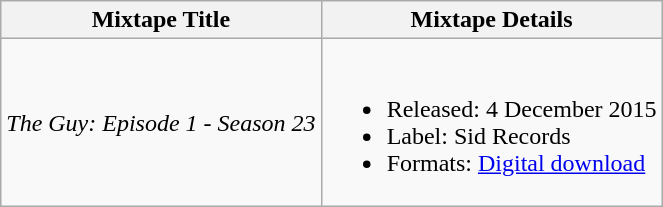<table class="wikitable">
<tr>
<th>Mixtape Title</th>
<th>Mixtape Details</th>
</tr>
<tr>
<td><em>The Guy: Episode 1 - Season 23</em></td>
<td><br><ul><li>Released: 4 December 2015</li><li>Label: Sid Records</li><li>Formats: <a href='#'>Digital download</a></li></ul></td>
</tr>
</table>
